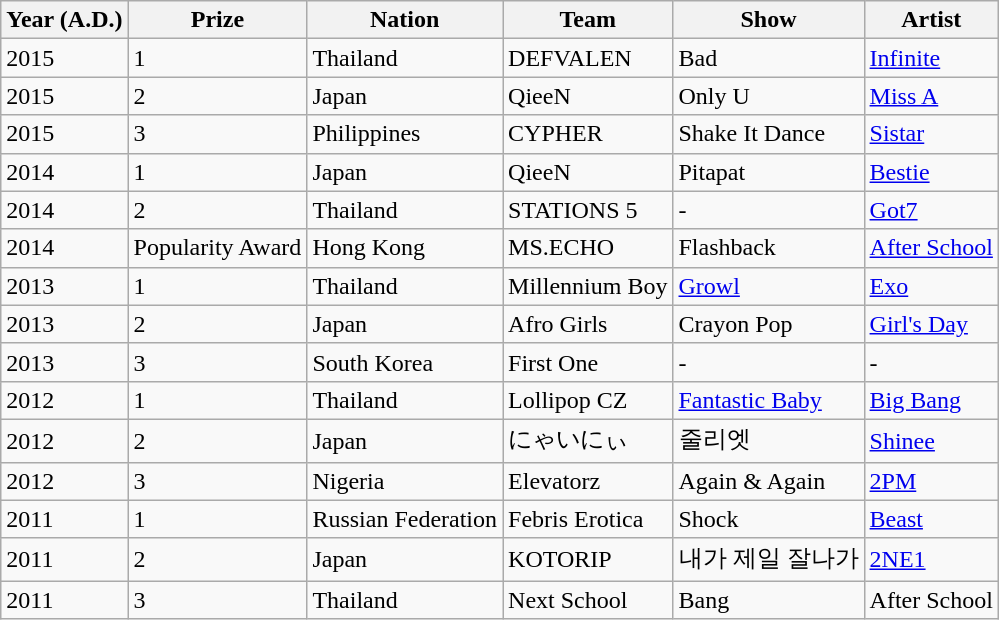<table class="wikitable sortable">
<tr>
<th>Year (A.D.)</th>
<th>Prize</th>
<th>Nation</th>
<th>Team</th>
<th>Show</th>
<th>Artist</th>
</tr>
<tr>
<td>2015</td>
<td>1</td>
<td>Thailand</td>
<td>DEFVALEN</td>
<td>Bad</td>
<td><a href='#'>Infinite</a></td>
</tr>
<tr>
<td>2015</td>
<td>2</td>
<td>Japan</td>
<td>QieeN</td>
<td>Only U</td>
<td><a href='#'>Miss A</a></td>
</tr>
<tr>
<td>2015</td>
<td>3</td>
<td>Philippines</td>
<td>CYPHER</td>
<td>Shake It Dance</td>
<td><a href='#'>Sistar</a></td>
</tr>
<tr>
<td>2014</td>
<td>1</td>
<td>Japan</td>
<td>QieeN</td>
<td>Pitapat</td>
<td><a href='#'>Bestie</a></td>
</tr>
<tr>
<td>2014</td>
<td>2</td>
<td>Thailand</td>
<td>STATIONS 5</td>
<td>-</td>
<td><a href='#'>Got7</a></td>
</tr>
<tr>
<td>2014</td>
<td>Popularity Award</td>
<td>Hong Kong</td>
<td>MS.ECHO</td>
<td>Flashback</td>
<td><a href='#'>After School</a></td>
</tr>
<tr>
<td>2013</td>
<td>1</td>
<td>Thailand</td>
<td>Millennium Boy</td>
<td><a href='#'>Growl</a></td>
<td><a href='#'>Exo</a></td>
</tr>
<tr>
<td>2013</td>
<td>2</td>
<td>Japan</td>
<td>Afro Girls</td>
<td>Crayon Pop</td>
<td><a href='#'>Girl's Day</a></td>
</tr>
<tr>
<td>2013</td>
<td>3</td>
<td>South Korea</td>
<td>First One</td>
<td>-</td>
<td>-</td>
</tr>
<tr>
<td>2012</td>
<td>1</td>
<td>Thailand</td>
<td>Lollipop CZ</td>
<td><a href='#'>Fantastic Baby</a></td>
<td><a href='#'>Big Bang</a></td>
</tr>
<tr>
<td>2012</td>
<td>2</td>
<td>Japan</td>
<td>にゃいにぃ</td>
<td>줄리엣</td>
<td><a href='#'>Shinee</a></td>
</tr>
<tr>
<td>2012</td>
<td>3</td>
<td>Nigeria</td>
<td>Elevatorz</td>
<td>Again & Again</td>
<td><a href='#'>2PM</a></td>
</tr>
<tr>
<td>2011</td>
<td>1</td>
<td>Russian Federation</td>
<td>Febris Erotica</td>
<td>Shock</td>
<td><a href='#'>Beast</a></td>
</tr>
<tr>
<td>2011</td>
<td>2</td>
<td>Japan</td>
<td>KOTORIP</td>
<td>내가 제일 잘나가</td>
<td><a href='#'>2NE1</a></td>
</tr>
<tr>
<td>2011</td>
<td>3</td>
<td>Thailand</td>
<td>Next School</td>
<td>Bang</td>
<td>After School</td>
</tr>
</table>
